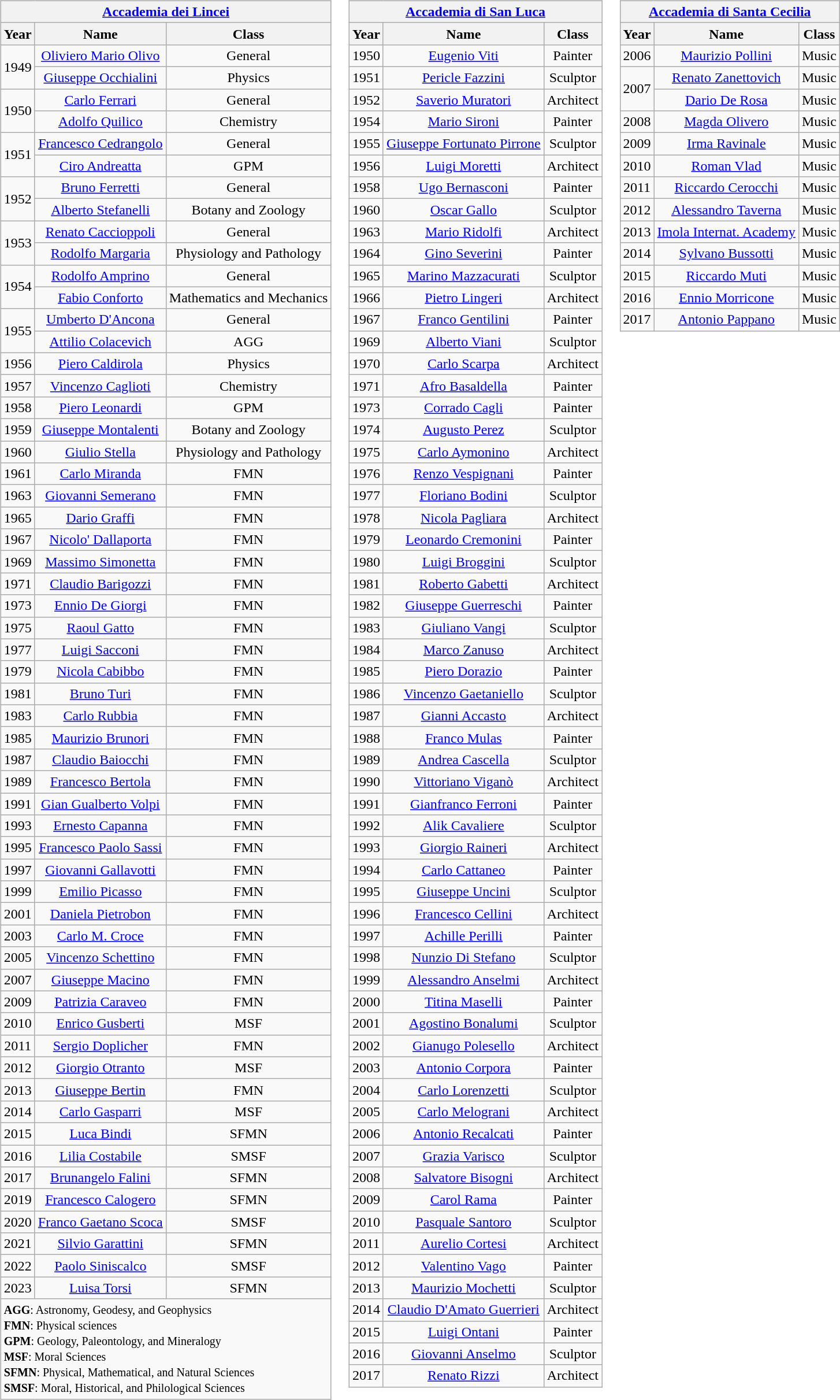<table>
<tr>
<td style="vertical-align:top"><br><table class="wikitable" style='text-align: center;'>
<tr>
<th colspan=3><a href='#'>Accademia dei Lincei</a></th>
</tr>
<tr>
<th>Year</th>
<th>Name</th>
<th>Class</th>
</tr>
<tr>
<td rowspan="2">1949</td>
<td><a href='#'>Oliviero Mario Olivo</a></td>
<td>General</td>
</tr>
<tr>
<td><a href='#'>Giuseppe Occhialini</a></td>
<td>Physics</td>
</tr>
<tr>
<td rowspan="2">1950</td>
<td><a href='#'>Carlo Ferrari</a></td>
<td>General</td>
</tr>
<tr>
<td><a href='#'>Adolfo Quilico</a></td>
<td>Chemistry</td>
</tr>
<tr>
<td rowspan="2">1951</td>
<td><a href='#'>Francesco Cedrangolo</a></td>
<td>General</td>
</tr>
<tr>
<td><a href='#'>Ciro Andreatta</a></td>
<td>GPM</td>
</tr>
<tr>
<td rowspan="2">1952</td>
<td><a href='#'>Bruno Ferretti</a></td>
<td>General</td>
</tr>
<tr>
<td><a href='#'>Alberto Stefanelli</a></td>
<td>Botany and Zoology</td>
</tr>
<tr>
<td rowspan="2">1953</td>
<td><a href='#'>Renato Caccioppoli</a></td>
<td>General</td>
</tr>
<tr>
<td><a href='#'>Rodolfo Margaria</a></td>
<td>Physiology and Pathology</td>
</tr>
<tr>
<td rowspan="2">1954</td>
<td><a href='#'>Rodolfo Amprino</a></td>
<td>General</td>
</tr>
<tr>
<td><a href='#'>Fabio Conforto</a></td>
<td>Mathematics and Mechanics</td>
</tr>
<tr>
<td rowspan="2">1955</td>
<td><a href='#'>Umberto D'Ancona</a></td>
<td>General</td>
</tr>
<tr>
<td><a href='#'>Attilio Colacevich</a></td>
<td>AGG</td>
</tr>
<tr>
<td>1956</td>
<td><a href='#'>Piero Caldirola</a></td>
<td>Physics</td>
</tr>
<tr>
<td>1957</td>
<td><a href='#'>Vincenzo Caglioti</a></td>
<td>Chemistry</td>
</tr>
<tr>
<td>1958</td>
<td><a href='#'>Piero Leonardi</a></td>
<td>GPM</td>
</tr>
<tr>
<td>1959</td>
<td><a href='#'>Giuseppe Montalenti</a></td>
<td>Botany and Zoology</td>
</tr>
<tr>
<td>1960</td>
<td><a href='#'>Giulio Stella</a></td>
<td>Physiology and Pathology</td>
</tr>
<tr>
<td>1961</td>
<td><a href='#'>Carlo Miranda</a></td>
<td>FMN</td>
</tr>
<tr>
<td>1963</td>
<td><a href='#'>Giovanni Semerano</a></td>
<td>FMN</td>
</tr>
<tr>
<td>1965</td>
<td><a href='#'>Dario Graffi</a></td>
<td>FMN</td>
</tr>
<tr>
<td>1967</td>
<td><a href='#'>Nicolo' Dallaporta</a></td>
<td>FMN</td>
</tr>
<tr>
<td>1969</td>
<td><a href='#'>Massimo Simonetta</a></td>
<td>FMN</td>
</tr>
<tr>
<td>1971</td>
<td><a href='#'>Claudio Barigozzi</a></td>
<td>FMN</td>
</tr>
<tr>
<td>1973</td>
<td><a href='#'>Ennio De Giorgi</a></td>
<td>FMN</td>
</tr>
<tr>
<td>1975</td>
<td><a href='#'>Raoul Gatto</a></td>
<td>FMN</td>
</tr>
<tr>
<td>1977</td>
<td><a href='#'>Luigi Sacconi</a></td>
<td>FMN</td>
</tr>
<tr>
<td>1979</td>
<td><a href='#'>Nicola Cabibbo</a></td>
<td>FMN</td>
</tr>
<tr>
<td>1981</td>
<td><a href='#'>Bruno Turi</a></td>
<td>FMN</td>
</tr>
<tr>
<td>1983</td>
<td><a href='#'>Carlo Rubbia</a></td>
<td>FMN</td>
</tr>
<tr>
<td>1985</td>
<td><a href='#'>Maurizio Brunori</a></td>
<td>FMN</td>
</tr>
<tr>
<td>1987</td>
<td><a href='#'>Claudio Baiocchi</a></td>
<td>FMN</td>
</tr>
<tr>
<td>1989</td>
<td><a href='#'>Francesco Bertola</a></td>
<td>FMN</td>
</tr>
<tr>
<td>1991</td>
<td><a href='#'>Gian Gualberto Volpi</a></td>
<td>FMN</td>
</tr>
<tr>
<td>1993</td>
<td><a href='#'>Ernesto Capanna</a></td>
<td>FMN</td>
</tr>
<tr>
<td>1995</td>
<td><a href='#'>Francesco Paolo Sassi</a></td>
<td>FMN</td>
</tr>
<tr>
<td>1997</td>
<td><a href='#'>Giovanni Gallavotti</a></td>
<td>FMN</td>
</tr>
<tr>
<td>1999</td>
<td><a href='#'>Emilio Picasso</a></td>
<td>FMN</td>
</tr>
<tr>
<td>2001</td>
<td><a href='#'>Daniela Pietrobon</a></td>
<td>FMN</td>
</tr>
<tr>
<td>2003</td>
<td><a href='#'>Carlo M. Croce</a></td>
<td>FMN</td>
</tr>
<tr>
<td>2005</td>
<td><a href='#'>Vincenzo Schettino</a></td>
<td>FMN</td>
</tr>
<tr>
<td>2007</td>
<td><a href='#'>Giuseppe Macino</a></td>
<td>FMN</td>
</tr>
<tr>
<td>2009</td>
<td><a href='#'>Patrizia Caraveo</a></td>
<td>FMN</td>
</tr>
<tr>
<td>2010</td>
<td><a href='#'>Enrico  Gusberti</a></td>
<td>MSF</td>
</tr>
<tr>
<td>2011</td>
<td><a href='#'>Sergio Doplicher</a></td>
<td>FMN</td>
</tr>
<tr>
<td>2012</td>
<td><a href='#'>Giorgio Otranto</a></td>
<td>MSF</td>
</tr>
<tr>
<td>2013</td>
<td><a href='#'>Giuseppe Bertin</a></td>
<td>FMN</td>
</tr>
<tr>
<td>2014</td>
<td><a href='#'>Carlo Gasparri</a></td>
<td>MSF</td>
</tr>
<tr>
<td>2015</td>
<td><a href='#'>Luca Bindi</a></td>
<td>SFMN</td>
</tr>
<tr>
<td>2016</td>
<td><a href='#'>Lilia Costabile</a></td>
<td>SMSF</td>
</tr>
<tr>
<td>2017</td>
<td><a href='#'>Brunangelo Falini</a></td>
<td>SFMN</td>
</tr>
<tr>
<td>2019</td>
<td><a href='#'>Francesco Calogero</a></td>
<td>SFMN</td>
</tr>
<tr>
<td>2020</td>
<td><a href='#'>Franco Gaetano Scoca</a></td>
<td>SMSF</td>
</tr>
<tr>
<td>2021</td>
<td><a href='#'>Silvio Garattini</a></td>
<td>SFMN</td>
</tr>
<tr>
<td>2022</td>
<td><a href='#'>Paolo Siniscalco</a></td>
<td>SMSF</td>
</tr>
<tr>
<td>2023</td>
<td><a href='#'>Luisa Torsi</a></td>
<td>SFMN</td>
</tr>
<tr class="sortbottom">
<td colspan="7" align="left"><small><strong>AGG</strong>: Astronomy, Geodesy, and Geophysics<br><strong>FMN</strong>: Physical sciences<br><strong>GPM</strong>: Geology, Paleontology, and Mineralogy<br><strong>MSF</strong>: Moral Sciences<br><strong>SFMN</strong>: Physical, Mathematical, and Natural Sciences<br><strong>SMSF</strong>: Moral, Historical, and Philological Sciences</small></td>
</tr>
</table>
</td>
<td style="vertical-align:top"><br><table class="wikitable" style='text-align: center;'>
<tr>
<th colspan=3><a href='#'>Accademia di San Luca</a></th>
</tr>
<tr>
<th>Year</th>
<th>Name</th>
<th>Class</th>
</tr>
<tr>
<td>1950</td>
<td><a href='#'>Eugenio Viti</a></td>
<td>Painter</td>
</tr>
<tr>
<td>1951</td>
<td><a href='#'>Pericle Fazzini</a></td>
<td>Sculptor</td>
</tr>
<tr>
<td>1952</td>
<td><a href='#'>Saverio Muratori</a></td>
<td>Architect</td>
</tr>
<tr>
<td>1954</td>
<td><a href='#'>Mario Sironi</a></td>
<td>Painter</td>
</tr>
<tr>
<td>1955</td>
<td><a href='#'>Giuseppe Fortunato Pirrone</a></td>
<td>Sculptor</td>
</tr>
<tr>
<td>1956</td>
<td><a href='#'>Luigi Moretti</a></td>
<td>Architect</td>
</tr>
<tr>
<td>1958</td>
<td><a href='#'>Ugo Bernasconi</a></td>
<td>Painter</td>
</tr>
<tr>
<td>1960</td>
<td><a href='#'>Oscar Gallo</a></td>
<td>Sculptor</td>
</tr>
<tr>
<td>1963</td>
<td><a href='#'>Mario Ridolfi</a></td>
<td>Architect</td>
</tr>
<tr>
<td>1964</td>
<td><a href='#'>Gino Severini</a></td>
<td>Painter</td>
</tr>
<tr>
<td>1965</td>
<td><a href='#'>Marino Mazzacurati</a></td>
<td>Sculptor</td>
</tr>
<tr>
<td>1966</td>
<td><a href='#'>Pietro Lingeri</a></td>
<td>Architect</td>
</tr>
<tr>
<td>1967</td>
<td><a href='#'>Franco Gentilini</a></td>
<td>Painter</td>
</tr>
<tr>
<td>1969</td>
<td><a href='#'>Alberto Viani</a></td>
<td>Sculptor</td>
</tr>
<tr>
<td>1970</td>
<td><a href='#'>Carlo Scarpa</a></td>
<td>Architect</td>
</tr>
<tr>
<td>1971</td>
<td><a href='#'>Afro Basaldella</a></td>
<td>Painter</td>
</tr>
<tr>
<td>1973</td>
<td><a href='#'>Corrado Cagli</a></td>
<td>Painter</td>
</tr>
<tr>
<td>1974</td>
<td><a href='#'>Augusto Perez</a></td>
<td>Sculptor</td>
</tr>
<tr>
<td>1975</td>
<td><a href='#'>Carlo Aymonino</a></td>
<td>Architect</td>
</tr>
<tr>
<td>1976</td>
<td><a href='#'>Renzo Vespignani</a></td>
<td>Painter</td>
</tr>
<tr>
<td>1977</td>
<td><a href='#'>Floriano Bodini</a></td>
<td>Sculptor</td>
</tr>
<tr>
<td>1978</td>
<td><a href='#'>Nicola Pagliara</a></td>
<td>Architect</td>
</tr>
<tr>
<td>1979</td>
<td><a href='#'>Leonardo Cremonini</a></td>
<td>Painter</td>
</tr>
<tr>
<td>1980</td>
<td><a href='#'>Luigi Broggini</a></td>
<td>Sculptor</td>
</tr>
<tr>
<td>1981</td>
<td><a href='#'>Roberto Gabetti</a></td>
<td>Architect</td>
</tr>
<tr>
<td>1982</td>
<td><a href='#'>Giuseppe Guerreschi</a></td>
<td>Painter</td>
</tr>
<tr>
<td>1983</td>
<td><a href='#'>Giuliano Vangi</a></td>
<td>Sculptor</td>
</tr>
<tr>
<td>1984</td>
<td><a href='#'>Marco Zanuso</a></td>
<td>Architect</td>
</tr>
<tr>
<td>1985</td>
<td><a href='#'>Piero Dorazio</a></td>
<td>Painter</td>
</tr>
<tr>
<td>1986</td>
<td><a href='#'>Vincenzo Gaetaniello</a></td>
<td>Sculptor</td>
</tr>
<tr>
<td>1987</td>
<td><a href='#'>Gianni Accasto</a></td>
<td>Architect</td>
</tr>
<tr>
<td>1988</td>
<td><a href='#'>Franco Mulas</a></td>
<td>Painter</td>
</tr>
<tr>
<td>1989</td>
<td><a href='#'>Andrea Cascella</a></td>
<td>Sculptor</td>
</tr>
<tr>
<td>1990</td>
<td><a href='#'>Vittoriano Viganò</a></td>
<td>Architect</td>
</tr>
<tr>
<td>1991</td>
<td><a href='#'>Gianfranco Ferroni</a></td>
<td>Painter</td>
</tr>
<tr>
<td>1992</td>
<td><a href='#'>Alik Cavaliere</a></td>
<td>Sculptor</td>
</tr>
<tr>
<td>1993</td>
<td><a href='#'>Giorgio Raineri</a></td>
<td>Architect</td>
</tr>
<tr>
<td>1994</td>
<td><a href='#'>Carlo Cattaneo</a></td>
<td>Painter</td>
</tr>
<tr>
<td>1995</td>
<td><a href='#'>Giuseppe Uncini</a></td>
<td>Sculptor</td>
</tr>
<tr>
<td>1996</td>
<td><a href='#'>Francesco Cellini</a></td>
<td>Architect</td>
</tr>
<tr>
<td>1997</td>
<td><a href='#'>Achille Perilli</a></td>
<td>Painter</td>
</tr>
<tr>
<td>1998</td>
<td><a href='#'>Nunzio Di Stefano</a></td>
<td>Sculptor</td>
</tr>
<tr>
<td>1999</td>
<td><a href='#'>Alessandro Anselmi</a></td>
<td>Architect</td>
</tr>
<tr>
<td>2000</td>
<td><a href='#'>Titina Maselli</a></td>
<td>Painter</td>
</tr>
<tr>
<td>2001</td>
<td><a href='#'>Agostino Bonalumi</a></td>
<td>Sculptor</td>
</tr>
<tr>
<td>2002</td>
<td><a href='#'>Gianugo Polesello</a></td>
<td>Architect</td>
</tr>
<tr>
<td>2003</td>
<td><a href='#'>Antonio Corpora</a></td>
<td>Painter</td>
</tr>
<tr>
<td>2004</td>
<td><a href='#'>Carlo Lorenzetti</a></td>
<td>Sculptor</td>
</tr>
<tr>
<td>2005</td>
<td><a href='#'>Carlo Melograni</a></td>
<td>Architect</td>
</tr>
<tr>
<td>2006</td>
<td><a href='#'>Antonio Recalcati</a></td>
<td>Painter</td>
</tr>
<tr>
<td>2007</td>
<td><a href='#'>Grazia Varisco</a></td>
<td>Sculptor</td>
</tr>
<tr>
<td>2008</td>
<td><a href='#'>Salvatore Bisogni</a></td>
<td>Architect</td>
</tr>
<tr>
<td>2009</td>
<td><a href='#'>Carol Rama</a></td>
<td>Painter</td>
</tr>
<tr>
<td>2010</td>
<td><a href='#'>Pasquale Santoro</a></td>
<td>Sculptor</td>
</tr>
<tr>
<td>2011</td>
<td><a href='#'>Aurelio Cortesi</a></td>
<td>Architect</td>
</tr>
<tr>
<td>2012</td>
<td><a href='#'>Valentino Vago</a></td>
<td>Painter</td>
</tr>
<tr>
<td>2013</td>
<td><a href='#'>Maurizio Mochetti</a></td>
<td>Sculptor</td>
</tr>
<tr>
<td>2014</td>
<td><a href='#'>Claudio D'Amato Guerrieri</a></td>
<td>Architect</td>
</tr>
<tr>
<td>2015</td>
<td><a href='#'>Luigi Ontani</a></td>
<td>Painter</td>
</tr>
<tr>
<td>2016</td>
<td><a href='#'>Giovanni Anselmo</a></td>
<td>Sculptor</td>
</tr>
<tr>
<td>2017</td>
<td><a href='#'>Renato Rizzi</a></td>
<td>Architect</td>
</tr>
</table>
</td>
<td style="vertical-align:top"><br><table class="wikitable" style='text-align: center;'>
<tr>
<th colspan=3><a href='#'>Accademia di Santa Cecilia</a></th>
</tr>
<tr>
<th>Year</th>
<th>Name</th>
<th>Class</th>
</tr>
<tr>
<td>2006</td>
<td><a href='#'>Maurizio Pollini</a></td>
<td>Music</td>
</tr>
<tr>
<td rowspan="2">2007</td>
<td><a href='#'>Renato Zanettovich</a></td>
<td>Music</td>
</tr>
<tr>
<td><a href='#'>Dario De Rosa</a></td>
<td>Music</td>
</tr>
<tr>
<td>2008</td>
<td><a href='#'>Magda Olivero</a></td>
<td>Music</td>
</tr>
<tr>
<td>2009</td>
<td><a href='#'>Irma Ravinale</a></td>
<td>Music</td>
</tr>
<tr>
<td>2010</td>
<td><a href='#'>Roman Vlad</a></td>
<td>Music</td>
</tr>
<tr>
<td>2011</td>
<td><a href='#'>Riccardo Cerocchi</a></td>
<td>Music</td>
</tr>
<tr>
<td>2012</td>
<td><a href='#'>Alessandro Taverna</a></td>
<td>Music</td>
</tr>
<tr>
<td>2013</td>
<td><a href='#'>Imola Internat. Academy</a></td>
<td>Music</td>
</tr>
<tr>
<td>2014</td>
<td><a href='#'>Sylvano Bussotti</a></td>
<td>Music</td>
</tr>
<tr>
<td>2015</td>
<td><a href='#'>Riccardo Muti</a></td>
<td>Music</td>
</tr>
<tr>
<td>2016</td>
<td><a href='#'>Ennio Morricone</a></td>
<td>Music</td>
</tr>
<tr>
<td>2017</td>
<td><a href='#'>Antonio Pappano</a></td>
<td>Music</td>
</tr>
</table>
</td>
</tr>
</table>
